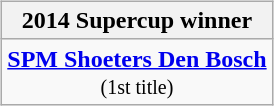<table style="width:100%;">
<tr>
<td valign=top align=right width=33%></td>
<td style="vertical-align:top; align:center; width:33%;"><br><table style="width:100%;">
<tr>
<td style="width=50%;"></td>
<td></td>
<td style="width=50%;"></td>
</tr>
</table>
<br><table class=wikitable style="text-align:center; margin:auto">
<tr>
<th>2014 Supercup winner</th>
</tr>
<tr>
<td><strong><a href='#'>SPM Shoeters Den Bosch</a></strong><br><small>(1st title)</small></td>
</tr>
</table>
</td>
<td style="vertical-align:top; align:left; width:33%;"></td>
</tr>
</table>
